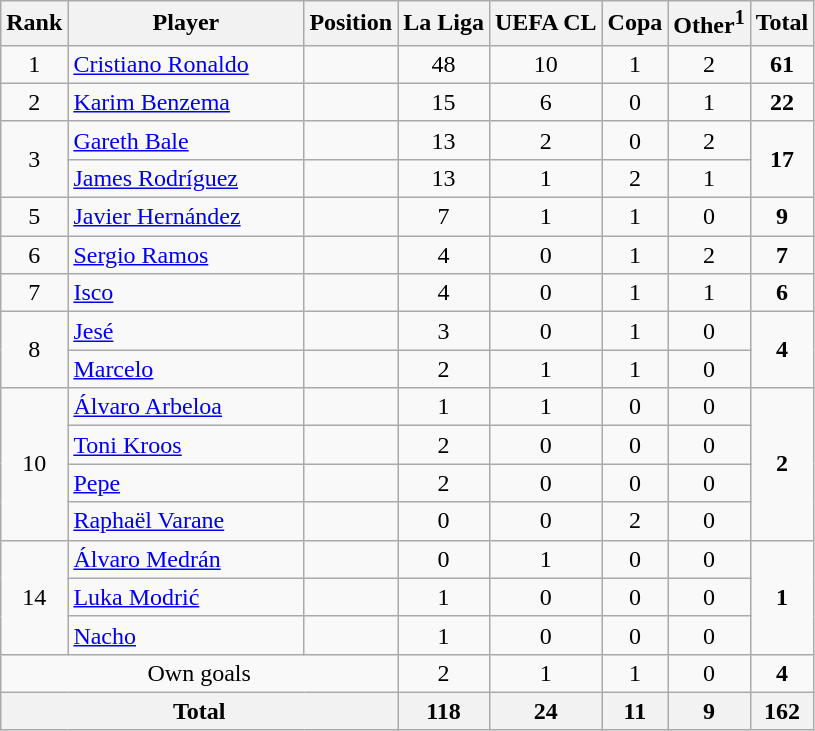<table class="wikitable">
<tr>
<th>Rank</th>
<th style="width:150px;">Player</th>
<th>Position</th>
<th>La Liga</th>
<th>UEFA CL</th>
<th>Copa</th>
<th>Other<sup>1</sup></th>
<th>Total</th>
</tr>
<tr>
<td align=center>1</td>
<td> <a href='#'>Cristiano Ronaldo</a></td>
<td align=center></td>
<td align=center>48</td>
<td align=center>10</td>
<td align=center>1</td>
<td align=center>2</td>
<td align=center><strong>61</strong></td>
</tr>
<tr>
<td align=center>2</td>
<td> <a href='#'>Karim Benzema</a></td>
<td align=center></td>
<td align=center>15</td>
<td align=center>6</td>
<td align=center>0</td>
<td align=center>1</td>
<td align=center><strong>22</strong></td>
</tr>
<tr>
<td align=center rowspan=2>3</td>
<td> <a href='#'>Gareth Bale</a></td>
<td align=center></td>
<td align=center>13</td>
<td align=center>2</td>
<td align=center>0</td>
<td align=center>2</td>
<td align=center rowspan=2><strong>17</strong></td>
</tr>
<tr>
<td> <a href='#'>James Rodríguez</a></td>
<td align=center></td>
<td align=center>13</td>
<td align=center>1</td>
<td align=center>2</td>
<td align=center>1</td>
</tr>
<tr>
<td align=center>5</td>
<td> <a href='#'>Javier Hernández</a></td>
<td align=center></td>
<td align=center>7</td>
<td align=center>1</td>
<td align=center>1</td>
<td align=center>0</td>
<td align=center><strong>9</strong></td>
</tr>
<tr>
<td align=center>6</td>
<td> <a href='#'>Sergio Ramos</a></td>
<td align=center></td>
<td align=center>4</td>
<td align=center>0</td>
<td align=center>1</td>
<td align=center>2</td>
<td align=center><strong>7</strong></td>
</tr>
<tr>
<td align=center>7</td>
<td> <a href='#'>Isco</a></td>
<td align=center></td>
<td align=center>4</td>
<td align=center>0</td>
<td align=center>1</td>
<td align=center>1</td>
<td align=center><strong>6</strong></td>
</tr>
<tr>
<td align=center rowspan=2>8</td>
<td> <a href='#'>Jesé</a></td>
<td align=center></td>
<td align=center>3</td>
<td align=center>0</td>
<td align=center>1</td>
<td align=center>0</td>
<td align=center rowspan=2><strong>4</strong></td>
</tr>
<tr>
<td> <a href='#'>Marcelo</a></td>
<td align=center></td>
<td align=center>2</td>
<td align=center>1</td>
<td align=center>1</td>
<td align=center>0</td>
</tr>
<tr>
<td align=center rowspan=4>10</td>
<td> <a href='#'>Álvaro Arbeloa</a></td>
<td align=center></td>
<td align=center>1</td>
<td align=center>1</td>
<td align=center>0</td>
<td align=center>0</td>
<td align=center rowspan=4><strong>2</strong></td>
</tr>
<tr>
<td> <a href='#'>Toni Kroos</a></td>
<td align=center></td>
<td align=center>2</td>
<td align=center>0</td>
<td align=center>0</td>
<td align=center>0</td>
</tr>
<tr>
<td> <a href='#'>Pepe</a></td>
<td align=center></td>
<td align=center>2</td>
<td align=center>0</td>
<td align=center>0</td>
<td align=center>0</td>
</tr>
<tr>
<td> <a href='#'>Raphaël Varane</a></td>
<td align=center></td>
<td align=center>0</td>
<td align=center>0</td>
<td align=center>2</td>
<td align=center>0</td>
</tr>
<tr>
<td align=center rowspan=3>14</td>
<td> <a href='#'>Álvaro Medrán</a></td>
<td align=center></td>
<td align=center>0</td>
<td align=center>1</td>
<td align=center>0</td>
<td align=center>0</td>
<td align=center rowspan=3><strong>1</strong></td>
</tr>
<tr>
<td> <a href='#'>Luka Modrić</a></td>
<td align=center></td>
<td align=center>1</td>
<td align=center>0</td>
<td align=center>0</td>
<td align=center>0</td>
</tr>
<tr>
<td> <a href='#'>Nacho</a></td>
<td align=center></td>
<td align=center>1</td>
<td align=center>0</td>
<td align=center>0</td>
<td align=center>0</td>
</tr>
<tr>
<td align=center colspan=3>Own goals</td>
<td align=center>2</td>
<td align=center>1</td>
<td align=center>1</td>
<td align=center>0</td>
<td align=center><strong>4</strong></td>
</tr>
<tr>
<th align=center colspan=3>Total</th>
<th align=center>118</th>
<th align=center>24</th>
<th align=center>11</th>
<th align=center>9</th>
<th align=center>162</th>
</tr>
</table>
